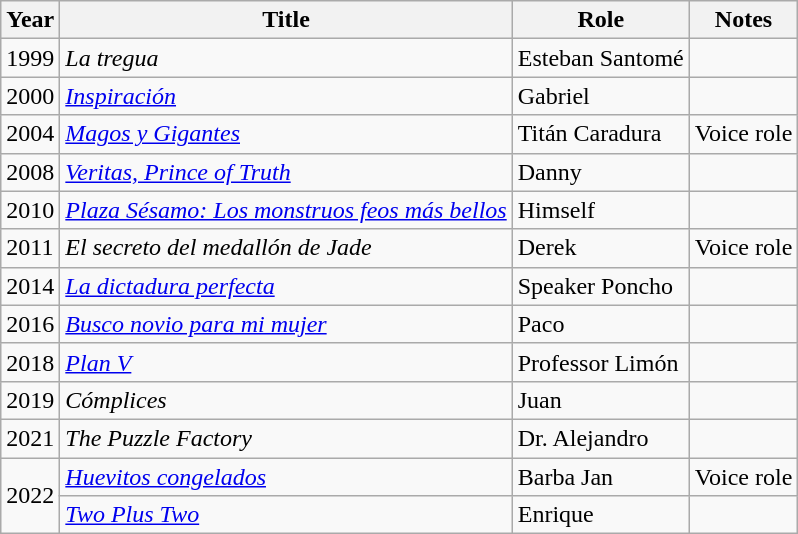<table class="wikitable sortable">
<tr>
<th>Year</th>
<th>Title</th>
<th>Role</th>
<th>Notes</th>
</tr>
<tr>
<td>1999</td>
<td><em>La tregua</em></td>
<td>Esteban Santomé</td>
<td></td>
</tr>
<tr>
<td>2000</td>
<td><em><a href='#'>Inspiración</a></em></td>
<td>Gabriel</td>
<td></td>
</tr>
<tr>
<td>2004</td>
<td><em><a href='#'>Magos y Gigantes</a></em></td>
<td>Titán Caradura</td>
<td>Voice role</td>
</tr>
<tr>
<td>2008</td>
<td><em><a href='#'>Veritas, Prince of Truth</a></em></td>
<td>Danny</td>
<td></td>
</tr>
<tr>
<td>2010</td>
<td><em><a href='#'>Plaza Sésamo: Los monstruos feos más bellos</a></em></td>
<td>Himself</td>
<td></td>
</tr>
<tr>
<td>2011</td>
<td><em>El secreto del medallón de Jade</em></td>
<td>Derek</td>
<td>Voice role</td>
</tr>
<tr>
<td>2014</td>
<td><em><a href='#'>La dictadura perfecta</a></em></td>
<td>Speaker Poncho</td>
<td></td>
</tr>
<tr>
<td>2016</td>
<td><em><a href='#'>Busco novio para mi mujer</a></em></td>
<td>Paco</td>
<td></td>
</tr>
<tr>
<td>2018</td>
<td><em><a href='#'>Plan V</a></em></td>
<td>Professor Limón</td>
<td></td>
</tr>
<tr>
<td>2019</td>
<td><em>Cómplices</em></td>
<td>Juan</td>
<td></td>
</tr>
<tr>
<td>2021</td>
<td><em>The Puzzle Factory</em></td>
<td>Dr. Alejandro</td>
<td></td>
</tr>
<tr>
<td rowspan="2">2022</td>
<td><em><a href='#'>Huevitos congelados</a></em></td>
<td>Barba Jan</td>
<td>Voice role</td>
</tr>
<tr>
<td><em><a href='#'>Two Plus Two</a></em></td>
<td>Enrique</td>
<td></td>
</tr>
</table>
